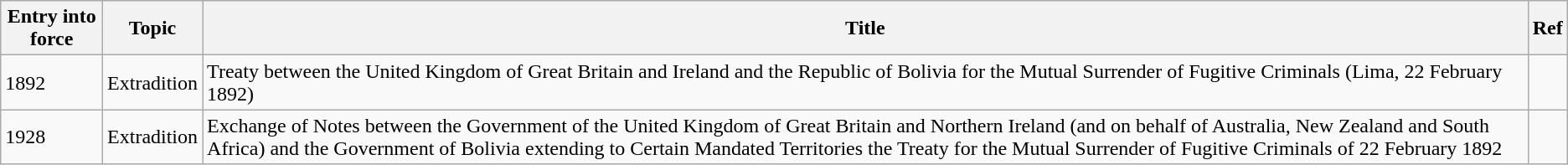<table class="wikitable sortable">
<tr>
<th>Entry into force</th>
<th>Topic</th>
<th>Title</th>
<th>Ref</th>
</tr>
<tr>
<td>1892</td>
<td>Extradition</td>
<td>Treaty between the United Kingdom of Great Britain and Ireland and the Republic of Bolivia for the Mutual Surrender of Fugitive Criminals (Lima, 22 February 1892)</td>
<td></td>
</tr>
<tr>
<td>1928</td>
<td>Extradition</td>
<td>Exchange of Notes between the Government of the United Kingdom of Great Britain and Northern Ireland (and on behalf of Australia, New Zealand and South Africa) and the Government of Bolivia extending to Certain Mandated Territories the Treaty for the Mutual Surrender of Fugitive Criminals of 22 February 1892</td>
<td></td>
</tr>
</table>
